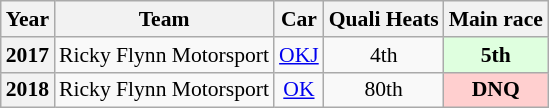<table class="wikitable" style="text-align:center; font-size:90%">
<tr>
<th>Year</th>
<th>Team</th>
<th>Car</th>
<th>Quali Heats</th>
<th>Main race</th>
</tr>
<tr>
<th>2017</th>
<td align="left" nowrap> Ricky Flynn Motorsport</td>
<td align="left" nowrap><a href='#'>OKJ</a></td>
<td>4th</td>
<td style="background:#DFFFDF;"><strong>5th</strong></td>
</tr>
<tr>
<th>2018</th>
<td nowrap> Ricky Flynn Motorsport</td>
<td nowrap><a href='#'>OK</a></td>
<td>80th</td>
<td style="background:#FFCFCF;"><strong>DNQ</strong></td>
</tr>
</table>
